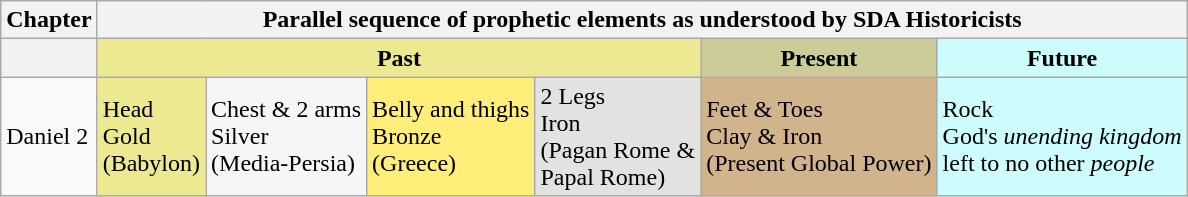<table class="wikitable">
<tr>
<th>Chapter</th>
<th colspan=6>Parallel sequence of prophetic elements as understood by SDA Historicists</th>
</tr>
<tr>
<th></th>
<th style="background: #ece992;" colspan=4>Past</th>
<th style="background:#cc9;">Present</th>
<th style="background: #cdfcfd;">Future</th>
</tr>
<tr>
<td>Daniel 2</td>
<td style="background: #ece992;">Head<br>Gold<br>(Babylon)</td>
<td style="background: #f7f6f6;">Chest & 2 arms<br>Silver<br>(Media-Persia)</td>
<td style="background: #ffee7a;">Belly and thighs<br>Bronze<br>(Greece)</td>
<td style="background: #e2e2e0;">2 Legs<br>Iron<br>(Pagan Rome &<br>Papal Rome)</td>
<td style="background:tan;">Feet & Toes<br>Clay & Iron<br>(Present Global Power)</td>
<td style="background: #cdfcfd;">Rock<br>God's <em>unending kingdom</em><br>left to no other <em>people</em></td>
</tr>
</table>
